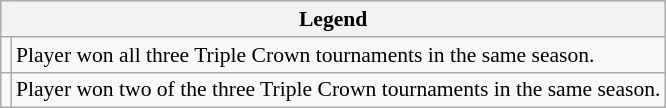<table class="wikitable" style="font-size:90%;">
<tr>
<th colspan="2">Legend</th>
</tr>
<tr>
<td class="tripleFull"></td>
<td>Player won all three Triple Crown tournaments in the same season.</td>
</tr>
<tr>
<td class="tripleDouble"></td>
<td>Player won two of the three Triple Crown tournaments in the same season.</td>
</tr>
</table>
